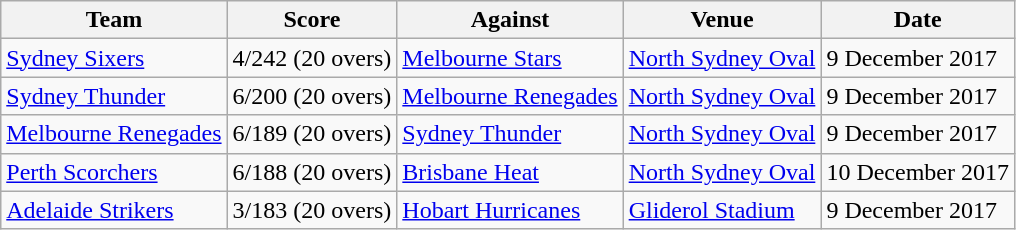<table class="wikitable">
<tr>
<th>Team</th>
<th>Score</th>
<th>Against</th>
<th>Venue</th>
<th>Date</th>
</tr>
<tr>
<td><a href='#'>Sydney Sixers</a></td>
<td>4/242 (20 overs)</td>
<td><a href='#'>Melbourne Stars</a></td>
<td><a href='#'>North Sydney Oval</a></td>
<td>9 December 2017</td>
</tr>
<tr>
<td><a href='#'>Sydney Thunder</a></td>
<td>6/200 (20 overs)</td>
<td><a href='#'>Melbourne Renegades</a></td>
<td><a href='#'>North Sydney Oval</a></td>
<td>9 December 2017</td>
</tr>
<tr>
<td><a href='#'>Melbourne Renegades</a></td>
<td>6/189 (20 overs)</td>
<td><a href='#'>Sydney Thunder</a></td>
<td><a href='#'>North Sydney Oval</a></td>
<td>9 December 2017</td>
</tr>
<tr>
<td><a href='#'>Perth Scorchers</a></td>
<td>6/188 (20 overs)</td>
<td><a href='#'>Brisbane Heat</a></td>
<td><a href='#'>North Sydney Oval</a></td>
<td>10 December 2017</td>
</tr>
<tr>
<td><a href='#'>Adelaide Strikers</a></td>
<td>3/183 (20 overs)</td>
<td><a href='#'>Hobart Hurricanes</a></td>
<td><a href='#'>Gliderol Stadium</a></td>
<td>9 December 2017</td>
</tr>
</table>
